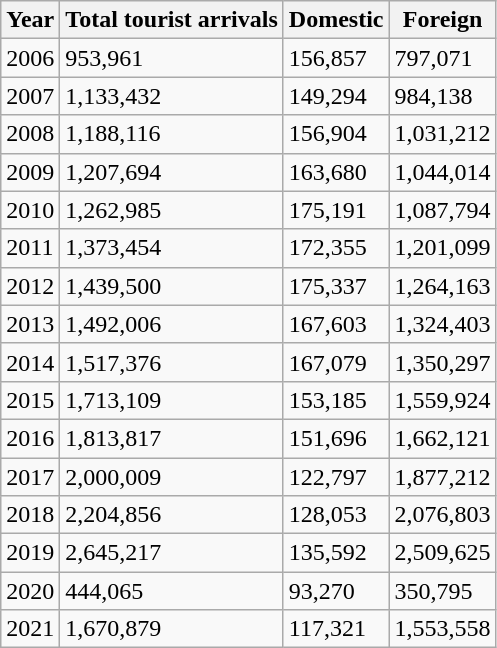<table class="wikitable">
<tr>
<th>Year</th>
<th>Total tourist arrivals</th>
<th>Domestic</th>
<th>Foreign</th>
</tr>
<tr ->
<td>2006</td>
<td>953,961</td>
<td>156,857</td>
<td>797,071</td>
</tr>
<tr ->
<td>2007</td>
<td>1,133,432</td>
<td>149,294</td>
<td>984,138</td>
</tr>
<tr ->
<td>2008</td>
<td>1,188,116</td>
<td>156,904</td>
<td>1,031,212</td>
</tr>
<tr ->
<td>2009</td>
<td>1,207,694</td>
<td>163,680</td>
<td>1,044,014</td>
</tr>
<tr ->
<td>2010</td>
<td>1,262,985</td>
<td>175,191</td>
<td>1,087,794</td>
</tr>
<tr ->
<td>2011</td>
<td>1,373,454</td>
<td>172,355</td>
<td>1,201,099</td>
</tr>
<tr ->
<td>2012</td>
<td>1,439,500</td>
<td>175,337</td>
<td>1,264,163</td>
</tr>
<tr ->
<td>2013</td>
<td>1,492,006</td>
<td>167,603</td>
<td>1,324,403</td>
</tr>
<tr ->
<td>2014</td>
<td>1,517,376</td>
<td>167,079</td>
<td>1,350,297</td>
</tr>
<tr ->
<td>2015</td>
<td>1,713,109</td>
<td>153,185</td>
<td>1,559,924</td>
</tr>
<tr ->
<td>2016</td>
<td>1,813,817</td>
<td>151,696</td>
<td>1,662,121</td>
</tr>
<tr>
<td>2017</td>
<td>2,000,009</td>
<td>122,797</td>
<td>1,877,212</td>
</tr>
<tr ->
<td>2018</td>
<td>2,204,856</td>
<td>128,053</td>
<td>2,076,803</td>
</tr>
<tr ->
<td>2019</td>
<td>2,645,217</td>
<td>135,592</td>
<td>2,509,625</td>
</tr>
<tr>
<td>2020</td>
<td>444,065</td>
<td>93,270</td>
<td>350,795</td>
</tr>
<tr>
<td>2021</td>
<td>1,670,879</td>
<td>117,321</td>
<td>1,553,558</td>
</tr>
</table>
